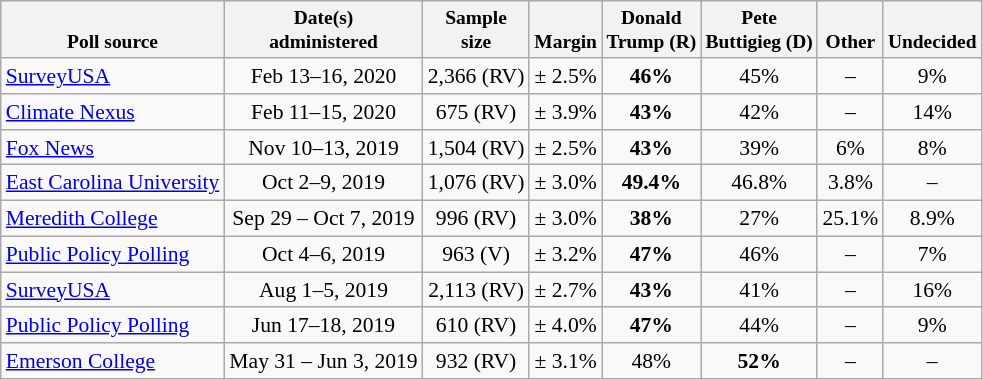<table class="wikitable" style="font-size:90%;text-align:center;">
<tr valign=bottom style="font-size:90%;">
<th>Poll source</th>
<th>Date(s)<br>administered</th>
<th>Sample<br>size</th>
<th>Margin<br></th>
<th>Donald<br>Trump (R)</th>
<th>Pete<br>Buttigieg (D)</th>
<th>Other</th>
<th>Undecided</th>
</tr>
<tr>
<td style="text-align:left;"><a href='#'>SurveyUSA</a></td>
<td>Feb 13–16, 2020</td>
<td>2,366 (RV)</td>
<td>± 2.5%</td>
<td><strong>46%</strong></td>
<td>45%</td>
<td>–</td>
<td>9%</td>
</tr>
<tr>
<td style="text-align:left;"><a href='#'>Climate Nexus</a></td>
<td>Feb 11–15, 2020</td>
<td>675 (RV)</td>
<td>± 3.9%</td>
<td><strong>43%</strong></td>
<td>42%</td>
<td>–</td>
<td>14%</td>
</tr>
<tr>
<td style="text-align:left;"><a href='#'>Fox News</a></td>
<td>Nov 10–13, 2019</td>
<td>1,504 (RV)</td>
<td>± 2.5%</td>
<td><strong>43%</strong></td>
<td>39%</td>
<td>6%</td>
<td>8%</td>
</tr>
<tr>
<td style="text-align:left;"><a href='#'>East Carolina University</a></td>
<td>Oct 2–9, 2019</td>
<td>1,076 (RV)</td>
<td>± 3.0%</td>
<td><strong>49.4%</strong></td>
<td>46.8%</td>
<td>3.8%</td>
<td>–</td>
</tr>
<tr>
<td style="text-align:left;"><a href='#'>Meredith College</a></td>
<td>Sep 29 – Oct 7, 2019</td>
<td>996 (RV)</td>
<td>± 3.0%</td>
<td><strong>38%</strong></td>
<td>27%</td>
<td>25.1%</td>
<td>8.9%</td>
</tr>
<tr>
<td style="text-align:left;"><a href='#'>Public Policy Polling</a></td>
<td>Oct 4–6, 2019</td>
<td>963 (V)</td>
<td>± 3.2%</td>
<td><strong>47%</strong></td>
<td>46%</td>
<td>–</td>
<td>7%</td>
</tr>
<tr>
<td style="text-align:left;"><a href='#'>SurveyUSA</a></td>
<td>Aug 1–5, 2019</td>
<td>2,113 (RV)</td>
<td>± 2.7%</td>
<td><strong>43%</strong></td>
<td>41%</td>
<td>–</td>
<td>16%</td>
</tr>
<tr>
<td style="text-align:left;"><a href='#'>Public Policy Polling</a></td>
<td>Jun 17–18, 2019</td>
<td>610 (RV)</td>
<td>± 4.0%</td>
<td><strong>47%</strong></td>
<td>44%</td>
<td>–</td>
<td>9%</td>
</tr>
<tr>
<td style="text-align:left;"><a href='#'>Emerson College</a></td>
<td>May 31 – Jun 3, 2019</td>
<td>932 (RV)</td>
<td>± 3.1%</td>
<td>48%</td>
<td><strong>52%</strong></td>
<td>–</td>
<td>–</td>
</tr>
</table>
